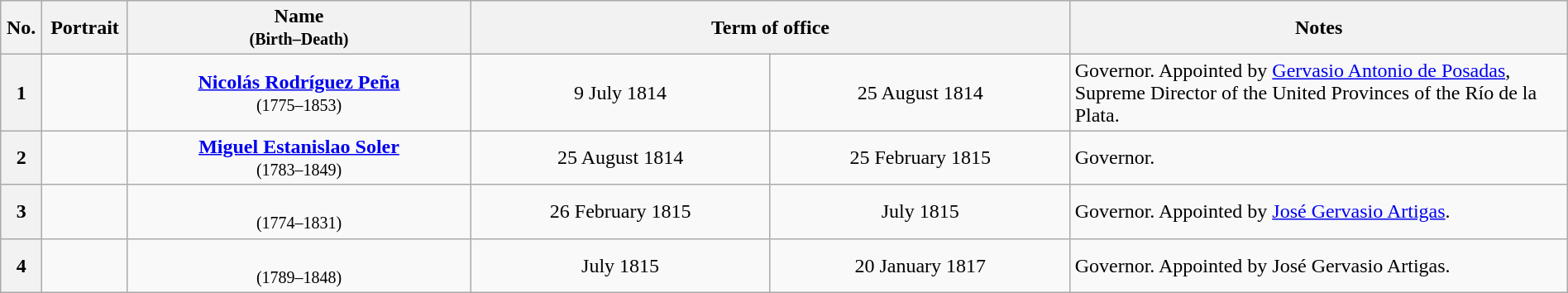<table class="wikitable" width="100%" style="text-align: center;">
<tr>
<th width="2%">No.</th>
<th width="5%">Portrait</th>
<th width="20%">Name<br><small>(Birth–Death)</small></th>
<th colspan="2" width="35%">Term of office</th>
<th width="29%">Notes</th>
</tr>
<tr>
<th>1</th>
<td></td>
<td><strong><a href='#'>Nicolás Rodríguez Peña</a></strong><br><small>(1775–1853)</small></td>
<td>9 July 1814</td>
<td>25 August 1814</td>
<td align=left>Governor. Appointed by <a href='#'>Gervasio Antonio de Posadas</a>, Supreme Director of the United Provinces of the Río de la Plata.</td>
</tr>
<tr>
<th>2</th>
<td></td>
<td><strong><a href='#'>Miguel Estanislao Soler</a></strong><br><small>(1783–1849)</small></td>
<td>25 August 1814</td>
<td>25 February 1815</td>
<td align=left>Governor.</td>
</tr>
<tr>
<th>3</th>
<td></td>
<td><strong></strong><br><small>(1774–1831)</small></td>
<td>26 February 1815</td>
<td>July 1815</td>
<td align=left>Governor. Appointed by <a href='#'>José Gervasio Artigas</a>.</td>
</tr>
<tr>
<th>4</th>
<td></td>
<td><strong></strong><br><small>(1789–1848)</small></td>
<td>July 1815</td>
<td>20 January 1817</td>
<td align=left>Governor. Appointed by José Gervasio Artigas.</td>
</tr>
</table>
